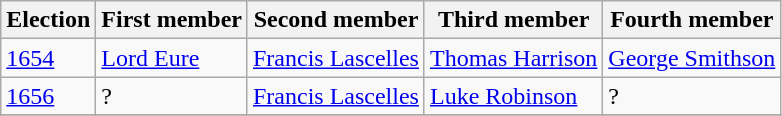<table class="wikitable">
<tr>
<th>Election</th>
<th>First member</th>
<th>Second member</th>
<th>Third member</th>
<th>Fourth member</th>
</tr>
<tr>
<td><a href='#'>1654</a></td>
<td><a href='#'>Lord Eure</a></td>
<td><a href='#'>Francis Lascelles</a></td>
<td><a href='#'>Thomas Harrison</a></td>
<td><a href='#'>George Smithson</a></td>
</tr>
<tr>
<td><a href='#'>1656</a></td>
<td>?</td>
<td><a href='#'>Francis Lascelles</a></td>
<td><a href='#'>Luke Robinson</a></td>
<td>?</td>
</tr>
<tr>
</tr>
</table>
